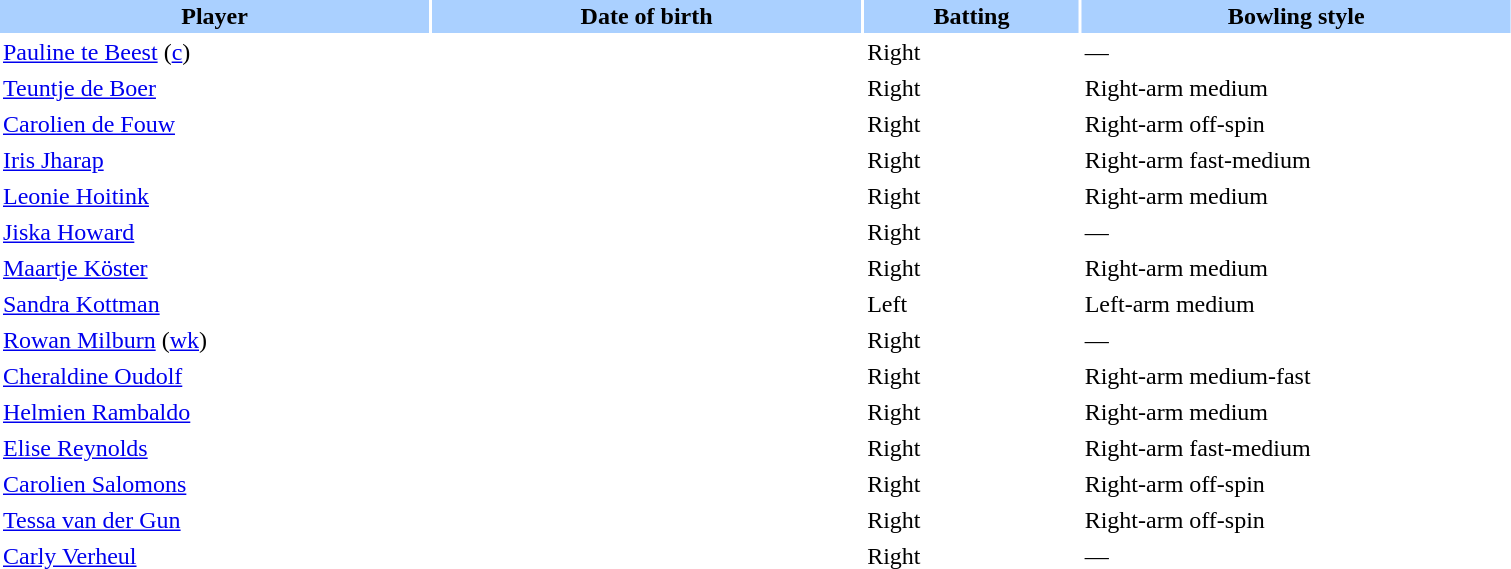<table class="sortable" style="width:80%;" border="0" cellspacing="2" cellpadding="2">
<tr style="background:#aad0ff;">
<th width=20%>Player</th>
<th width=20%>Date of birth</th>
<th width=10%>Batting</th>
<th width=20%>Bowling style</th>
</tr>
<tr>
<td><a href='#'>Pauline te Beest</a> (<a href='#'>c</a>)</td>
<td></td>
<td>Right</td>
<td>—</td>
</tr>
<tr>
<td><a href='#'>Teuntje de Boer</a></td>
<td></td>
<td>Right</td>
<td>Right-arm medium</td>
</tr>
<tr>
<td><a href='#'>Carolien de Fouw</a></td>
<td></td>
<td>Right</td>
<td>Right-arm off-spin</td>
</tr>
<tr>
<td><a href='#'>Iris Jharap</a></td>
<td></td>
<td>Right</td>
<td>Right-arm fast-medium</td>
</tr>
<tr>
<td><a href='#'>Leonie Hoitink</a></td>
<td></td>
<td>Right</td>
<td>Right-arm medium</td>
</tr>
<tr>
<td><a href='#'>Jiska Howard</a></td>
<td></td>
<td>Right</td>
<td>—</td>
</tr>
<tr>
<td><a href='#'>Maartje Köster</a></td>
<td></td>
<td>Right</td>
<td>Right-arm medium</td>
</tr>
<tr>
<td><a href='#'>Sandra Kottman</a></td>
<td></td>
<td>Left</td>
<td>Left-arm medium</td>
</tr>
<tr>
<td><a href='#'>Rowan Milburn</a> (<a href='#'>wk</a>)</td>
<td></td>
<td>Right</td>
<td>—</td>
</tr>
<tr>
<td><a href='#'>Cheraldine Oudolf</a></td>
<td></td>
<td>Right</td>
<td>Right-arm medium-fast</td>
</tr>
<tr>
<td><a href='#'>Helmien Rambaldo</a></td>
<td></td>
<td>Right</td>
<td>Right-arm medium</td>
</tr>
<tr>
<td><a href='#'>Elise Reynolds</a></td>
<td></td>
<td>Right</td>
<td>Right-arm fast-medium</td>
</tr>
<tr>
<td><a href='#'>Carolien Salomons</a></td>
<td></td>
<td>Right</td>
<td>Right-arm off-spin</td>
</tr>
<tr>
<td><a href='#'>Tessa van der Gun</a></td>
<td></td>
<td>Right</td>
<td>Right-arm off-spin</td>
</tr>
<tr>
<td><a href='#'>Carly Verheul</a></td>
<td></td>
<td>Right</td>
<td>—</td>
</tr>
</table>
